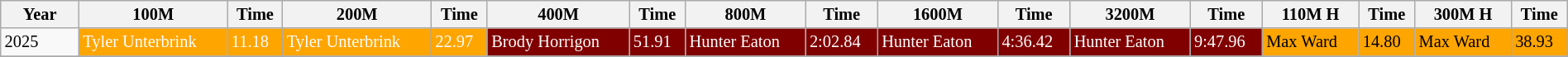<table class="wikitable sortable" style="width: 100%; font-size: 85%;">
<tr>
<th width="5%">Year</th>
<th>100M</th>
<th>Time</th>
<th>200M</th>
<th>Time</th>
<th>400M</th>
<th>Time</th>
<th>800M</th>
<th>Time</th>
<th>1600M</th>
<th>Time</th>
<th>3200M</th>
<th>Time</th>
<th>110M H</th>
<th>Time</th>
<th>300M H</th>
<th>Time</th>
</tr>
<tr>
<td>2025</td>
<td !align=center style="background:orange;color:white">Tyler Unterbrink</td>
<td !align=center style="background:orange;color:white">11.18</td>
<td !align=center style="background:orange;color:white">Tyler Unterbrink</td>
<td !align=center style="background:orange;color:white">22.97</td>
<td !align=center style="background:maroon;color:white">Brody Horrigon</td>
<td !align=center style="background:maroon;color:white">51.91</td>
<td !align=center style="background:maroon;color:white">Hunter Eaton</td>
<td !align=center style="background:maroon;color:white">2:02.84</td>
<td !align=center style="background:maroon;color:white">Hunter Eaton</td>
<td !align=center style="background:maroon;color:white">4:36.42</td>
<td !align=center style="background:maroon;color:white">Hunter Eaton</td>
<td !align=center style="background:maroon;color:white">9:47.96</td>
<td !align=center style="background:orange;color:black">Max Ward</td>
<td !align=center style="background:orange;color:black">14.80</td>
<td !align=center style="background:orange;color:black">Max Ward</td>
<td !align=center style="background:orange;color:black">38.93</td>
</tr>
<tr>
</tr>
</table>
